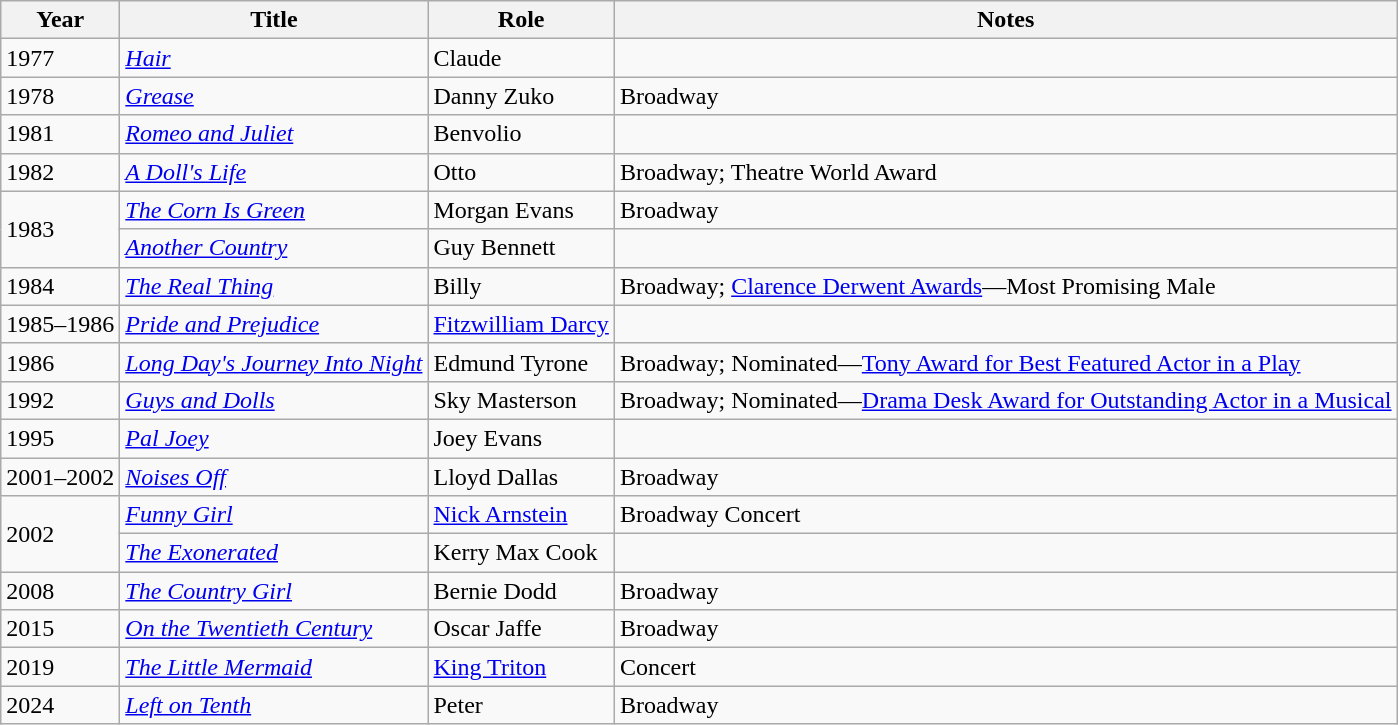<table class="wikitable sortable">
<tr>
<th>Year</th>
<th>Title</th>
<th>Role</th>
<th class="unsortable">Notes</th>
</tr>
<tr>
<td>1977</td>
<td><em><a href='#'>Hair</a></em></td>
<td>Claude</td>
<td></td>
</tr>
<tr>
<td>1978</td>
<td><em><a href='#'>Grease</a></em></td>
<td>Danny Zuko</td>
<td>Broadway</td>
</tr>
<tr>
<td>1981</td>
<td><em><a href='#'>Romeo and Juliet</a></em></td>
<td>Benvolio</td>
<td></td>
</tr>
<tr>
<td>1982</td>
<td><em><a href='#'>A Doll's Life</a></em></td>
<td>Otto</td>
<td>Broadway; Theatre World Award</td>
</tr>
<tr>
<td rowspan=2>1983</td>
<td><em><a href='#'>The Corn Is Green</a></em></td>
<td>Morgan Evans</td>
<td>Broadway</td>
</tr>
<tr>
<td><em><a href='#'>Another Country</a></em></td>
<td>Guy Bennett</td>
<td></td>
</tr>
<tr>
<td>1984</td>
<td><em><a href='#'>The Real Thing</a></em></td>
<td>Billy</td>
<td>Broadway; <a href='#'>Clarence Derwent Awards</a>—Most Promising Male</td>
</tr>
<tr>
<td>1985–1986</td>
<td><em><a href='#'>Pride and Prejudice</a></em></td>
<td><a href='#'>Fitzwilliam Darcy</a></td>
<td></td>
</tr>
<tr>
<td>1986</td>
<td><em><a href='#'>Long Day's Journey Into Night</a></em></td>
<td>Edmund Tyrone</td>
<td>Broadway; Nominated—<a href='#'>Tony Award for Best Featured Actor in a Play</a></td>
</tr>
<tr>
<td>1992</td>
<td><em><a href='#'>Guys and Dolls</a></em></td>
<td>Sky Masterson</td>
<td>Broadway; Nominated—<a href='#'>Drama Desk Award for Outstanding Actor in a Musical</a></td>
</tr>
<tr>
<td>1995</td>
<td><em><a href='#'>Pal Joey</a></em></td>
<td>Joey Evans</td>
<td></td>
</tr>
<tr>
<td>2001–2002</td>
<td><em><a href='#'>Noises Off</a></em></td>
<td>Lloyd Dallas</td>
<td>Broadway</td>
</tr>
<tr>
<td rowspan=2>2002</td>
<td><em><a href='#'>Funny Girl</a></em></td>
<td><a href='#'>Nick Arnstein</a></td>
<td>Broadway Concert</td>
</tr>
<tr>
<td><em><a href='#'>The Exonerated</a></em></td>
<td>Kerry Max Cook</td>
<td></td>
</tr>
<tr>
<td>2008</td>
<td><em><a href='#'>The Country Girl</a></em></td>
<td>Bernie Dodd</td>
<td>Broadway</td>
</tr>
<tr>
<td>2015</td>
<td><em><a href='#'>On the Twentieth Century</a></em></td>
<td>Oscar Jaffe</td>
<td>Broadway</td>
</tr>
<tr>
<td>2019</td>
<td><a href='#'><em>The Little Mermaid</em></a></td>
<td><a href='#'>King Triton</a></td>
<td>Concert</td>
</tr>
<tr>
<td>2024</td>
<td><a href='#'><em>Left on Tenth</em></a></td>
<td>Peter</td>
<td>Broadway</td>
</tr>
</table>
